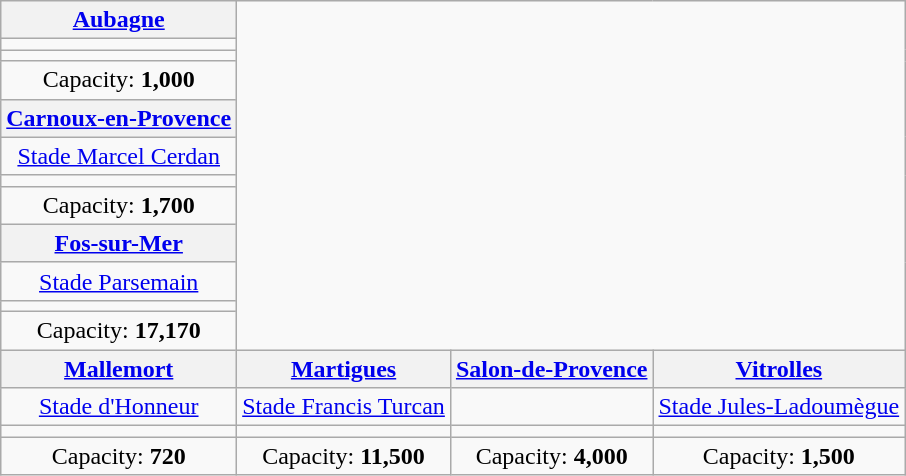<table class="wikitable" style="text-align:center">
<tr>
<th><a href='#'>Aubagne</a></th>
<td colspan=3 rowspan=12></td>
</tr>
<tr>
<td></td>
</tr>
<tr>
<td></td>
</tr>
<tr>
<td>Capacity: <strong>1,000</strong></td>
</tr>
<tr>
<th><a href='#'>Carnoux-en-Provence</a></th>
</tr>
<tr>
<td><a href='#'>Stade Marcel Cerdan</a></td>
</tr>
<tr>
<td></td>
</tr>
<tr>
<td>Capacity: <strong>1,700</strong></td>
</tr>
<tr>
<th><a href='#'>Fos-sur-Mer</a></th>
</tr>
<tr>
<td><a href='#'>Stade Parsemain</a></td>
</tr>
<tr>
<td></td>
</tr>
<tr>
<td>Capacity: <strong>17,170</strong></td>
</tr>
<tr>
<th><a href='#'>Mallemort</a></th>
<th><a href='#'>Martigues</a></th>
<th><a href='#'>Salon-de-Provence</a></th>
<th><a href='#'>Vitrolles</a></th>
</tr>
<tr>
<td><a href='#'>Stade d'Honneur</a></td>
<td><a href='#'>Stade Francis Turcan</a></td>
<td></td>
<td><a href='#'>Stade Jules-Ladoumègue</a></td>
</tr>
<tr>
<td></td>
<td></td>
<td></td>
<td></td>
</tr>
<tr>
<td>Capacity: <strong>720</strong></td>
<td>Capacity: <strong>11,500</strong></td>
<td>Capacity: <strong>4,000</strong></td>
<td>Capacity: <strong>1,500</strong></td>
</tr>
</table>
